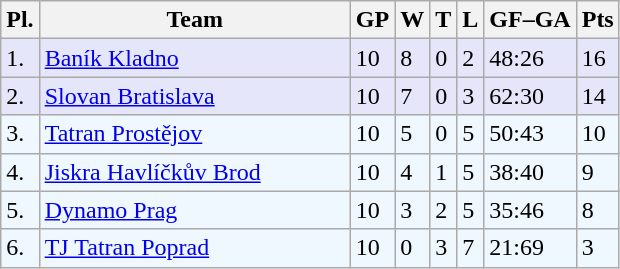<table class="wikitable">
<tr>
<th>Pl.</th>
<th width="200">Team</th>
<th>GP</th>
<th>W</th>
<th>T</th>
<th>L</th>
<th>GF–GA</th>
<th>Pts</th>
</tr>
<tr bgcolor="#e6e6fa">
<td>1.</td>
<td><a href='#'>Baník Kladno</a></td>
<td>10</td>
<td>8</td>
<td>0</td>
<td>2</td>
<td>48:26</td>
<td>16</td>
</tr>
<tr bgcolor="#e6e6fa">
<td>2.</td>
<td><a href='#'>Slovan Bratislava</a></td>
<td>10</td>
<td>7</td>
<td>0</td>
<td>3</td>
<td>62:30</td>
<td>14</td>
</tr>
<tr bgcolor="#f0f8ff">
<td>3.</td>
<td><a href='#'>Tatran Prostějov</a></td>
<td>10</td>
<td>5</td>
<td>0</td>
<td>5</td>
<td>50:43</td>
<td>10</td>
</tr>
<tr bgcolor="#f0f8ff">
<td>4.</td>
<td><a href='#'>Jiskra Havlíčkův Brod</a></td>
<td>10</td>
<td>4</td>
<td>1</td>
<td>5</td>
<td>38:40</td>
<td>9</td>
</tr>
<tr bgcolor="#f0f8ff">
<td>5.</td>
<td><a href='#'>Dynamo Prag</a></td>
<td>10</td>
<td>3</td>
<td>2</td>
<td>5</td>
<td>35:46</td>
<td>8</td>
</tr>
<tr bgcolor="#f0f8ff">
<td>6.</td>
<td><a href='#'>TJ Tatran Poprad</a></td>
<td>10</td>
<td>0</td>
<td>3</td>
<td>7</td>
<td>21:69</td>
<td>3</td>
</tr>
</table>
